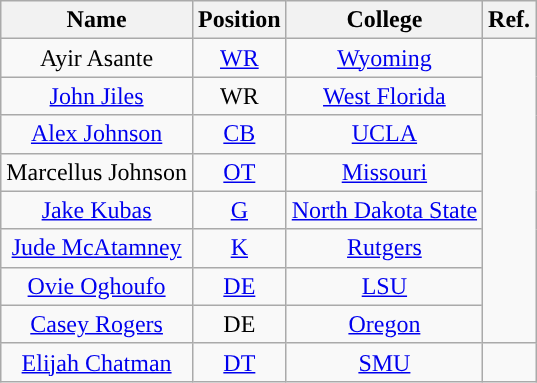<table class="wikitable" style="text-align:center">
<tr>
<th>Name</th>
<th>Position</th>
<th>College</th>
<th>Ref.</th>
</tr>
<tr>
<td>Ayir Asante</td>
<td><a href='#'>WR</a></td>
<td><a href='#'>Wyoming</a></td>
<td rowspan="8"></td>
</tr>
<tr>
<td><a href='#'>John Jiles</a></td>
<td>WR</td>
<td><a href='#'>West Florida</a></td>
</tr>
<tr>
<td><a href='#'>Alex Johnson</a></td>
<td><a href='#'>CB</a></td>
<td><a href='#'>UCLA</a></td>
</tr>
<tr>
<td>Marcellus Johnson</td>
<td><a href='#'>OT</a></td>
<td><a href='#'>Missouri</a></td>
</tr>
<tr>
<td><a href='#'>Jake Kubas</a></td>
<td><a href='#'>G</a></td>
<td><a href='#'>North Dakota State</a></td>
</tr>
<tr>
<td><a href='#'>Jude McAtamney</a></td>
<td><a href='#'>K</a></td>
<td><a href='#'>Rutgers</a> <br> </td>
</tr>
<tr>
<td><a href='#'>Ovie Oghoufo</a></td>
<td><a href='#'>DE</a></td>
<td><a href='#'>LSU</a></td>
</tr>
<tr>
<td><a href='#'>Casey Rogers</a></td>
<td>DE</td>
<td><a href='#'>Oregon</a></td>
</tr>
<tr>
<td><a href='#'>Elijah Chatman</a></td>
<td><a href='#'>DT</a></td>
<td><a href='#'>SMU</a></td>
<td></td>
</tr>
</table>
